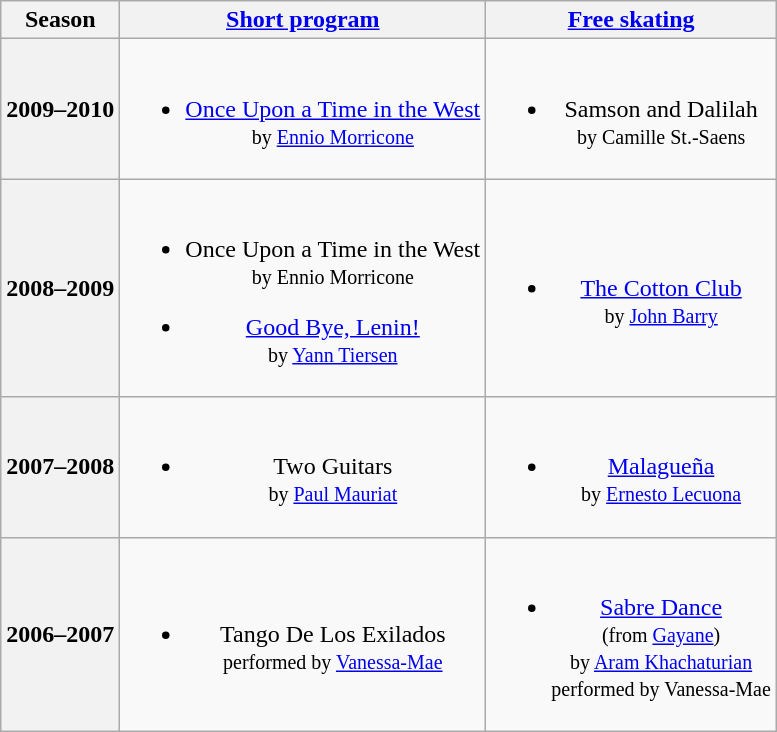<table class=wikitable style=text-align:center>
<tr>
<th>Season</th>
<th><a href='#'>Short program</a></th>
<th><a href='#'>Free skating</a></th>
</tr>
<tr>
<th>2009–2010 <br> </th>
<td><br><ul><li><a href='#'>Once Upon a Time in the West</a> <br><small> by <a href='#'>Ennio Morricone</a> </small></li></ul></td>
<td><br><ul><li>Samson and Dalilah <br><small> by Camille St.-Saens </small></li></ul></td>
</tr>
<tr>
<th>2008–2009 <br> </th>
<td><br><ul><li>Once Upon a Time in the West <br><small> by Ennio Morricone </small></li></ul><ul><li><a href='#'>Good Bye, Lenin!</a> <br><small> by <a href='#'>Yann Tiersen</a> </small></li></ul></td>
<td><br><ul><li><a href='#'>The Cotton Club</a> <br><small> by <a href='#'>John Barry</a> </small></li></ul></td>
</tr>
<tr>
<th>2007–2008 <br> </th>
<td><br><ul><li>Two Guitars <br><small> by <a href='#'>Paul Mauriat</a> </small></li></ul></td>
<td><br><ul><li><a href='#'>Malagueña</a> <br><small> by <a href='#'>Ernesto Lecuona</a> </small></li></ul></td>
</tr>
<tr>
<th>2006–2007 <br> </th>
<td><br><ul><li>Tango De Los Exilados <br><small> performed by <a href='#'>Vanessa-Mae</a> </small></li></ul></td>
<td><br><ul><li><a href='#'>Sabre Dance</a> <br><small> (from <a href='#'>Gayane</a>) <br> by <a href='#'>Aram Khachaturian</a> <br> performed by Vanessa-Mae </small></li></ul></td>
</tr>
</table>
